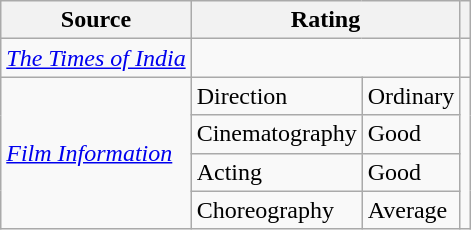<table class="wikitable">
<tr>
<th>Source</th>
<th colspan="2">Rating</th>
<th></th>
</tr>
<tr>
<td><em><a href='#'>The Times of India</a></em></td>
<td colspan="2"></td>
<td></td>
</tr>
<tr>
<td rowspan="4"><em><a href='#'>Film Information</a></em></td>
<td>Direction</td>
<td>Ordinary</td>
<td rowspan="4"></td>
</tr>
<tr>
<td>Cinematography</td>
<td>Good</td>
</tr>
<tr>
<td>Acting</td>
<td>Good</td>
</tr>
<tr>
<td>Choreography</td>
<td>Average</td>
</tr>
</table>
